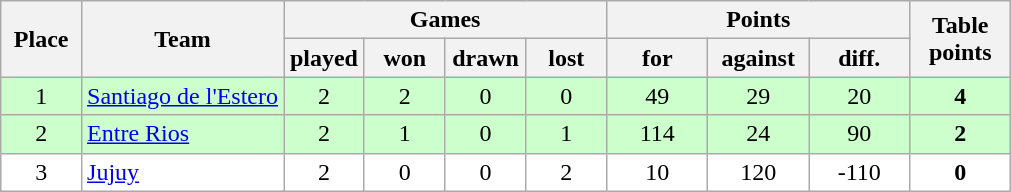<table class="wikitable">
<tr>
<th rowspan=2 width="8%">Place</th>
<th rowspan=2 width="20%">Team</th>
<th colspan=4 width="32%">Games</th>
<th colspan=3 width="30%">Points</th>
<th rowspan=2 width="10%">Table<br>points</th>
</tr>
<tr>
<th width="8%">played</th>
<th width="8%">won</th>
<th width="8%">drawn</th>
<th width="8%">lost</th>
<th width="10%">for</th>
<th width="10%">against</th>
<th width="10%">diff.</th>
</tr>
<tr align=center style="background: #ccffcc;">
<td>1</td>
<td align=left><a href='#'>Santiago de l'Estero</a></td>
<td>2</td>
<td>2</td>
<td>0</td>
<td>0</td>
<td>49</td>
<td>29</td>
<td>20</td>
<td><strong>4</strong></td>
</tr>
<tr align=center style="background: #ccffcc;">
<td>2</td>
<td align=left><a href='#'>Entre Rios</a></td>
<td>2</td>
<td>1</td>
<td>0</td>
<td>1</td>
<td>114</td>
<td>24</td>
<td>90</td>
<td><strong>2</strong></td>
</tr>
<tr align=center style="background: #ffffff;">
<td>3</td>
<td align=left><a href='#'>Jujuy</a></td>
<td>2</td>
<td>0</td>
<td>0</td>
<td>2</td>
<td>10</td>
<td>120</td>
<td>-110</td>
<td><strong>0</strong></td>
</tr>
</table>
